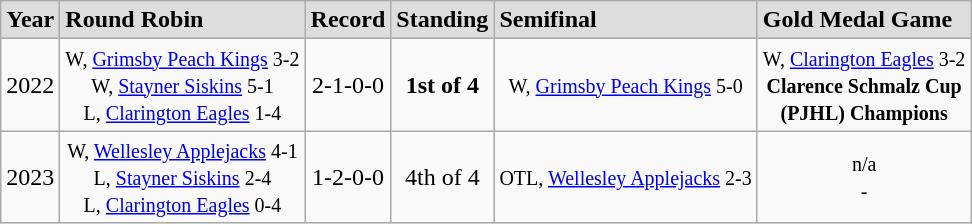<table class="wikitable">
<tr style="font-weight:bold; background-color:#dddddd;" |>
<td>Year</td>
<td>Round Robin</td>
<td>Record</td>
<td>Standing</td>
<td>Semifinal</td>
<td>Gold Medal Game</td>
</tr>
<tr align=center>
<td>2022</td>
<td><small>W, <a href='#'>Grimsby Peach Kings</a> 3-2<br>W, <a href='#'>Stayner Siskins</a> 5-1<br>L, <a href='#'>Clarington Eagles</a> 1-4</small></td>
<td>2-1-0-0</td>
<td><strong>1st of 4</strong></td>
<td><small>W, <a href='#'>Grimsby Peach Kings</a> 5-0</small></td>
<td><small>W, <a href='#'>Clarington Eagles</a> 3-2</small><br><small><strong>Clarence Schmalz Cup <br>(PJHL) Champions</strong></small></td>
</tr>
<tr align=center>
<td>2023</td>
<td><small>W, <a href='#'>Wellesley Applejacks</a> 4-1<br>L, <a href='#'>Stayner Siskins</a> 2-4<br>L, <a href='#'>Clarington Eagles</a> 0-4</small></td>
<td>1-2-0-0</td>
<td>4th of 4</td>
<td><small>OTL, <a href='#'>Wellesley Applejacks</a> 2-3</small></td>
<td><small>n/a</small><br><small>-</small></td>
</tr>
</table>
